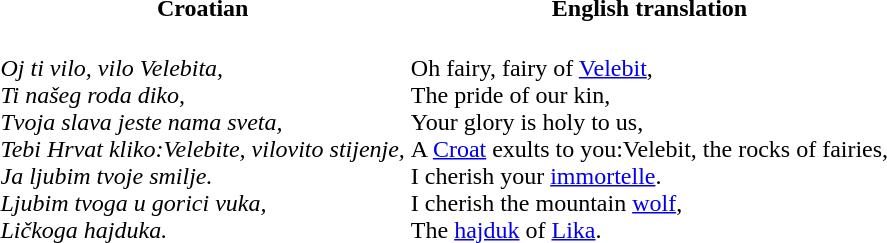<table>
<tr>
<th>Croatian</th>
<th>English translation</th>
</tr>
<tr>
<td><br><em>Oj ti vilo, vilo Velebita,</em><br>
<em>Ti našeg roda diko,</em><br>
<em>Tvoja slava jeste nama sveta,</em> <br>
<em>Tebi Hrvat kliko:</em><em>Velebite, vilovito stijenje,</em><br>
<em>Ja ljubim tvoje smilje.</em><br>
<em>Ljubim tvoga u gorici vuka,</em><br>
<em>Ličkoga hajduka.</em></td>
<td><br>Oh fairy, fairy of <a href='#'>Velebit</a>,<br>
The pride of our kin,<br>
Your glory is holy to us,<br>
A <a href='#'>Croat</a> exults to you:Velebit, the rocks of fairies,<br>
I cherish your <a href='#'>immortelle</a>.<br>
I cherish the mountain <a href='#'>wolf</a>,<br>
The <a href='#'>hajduk</a> of <a href='#'>Lika</a>.</td>
</tr>
</table>
